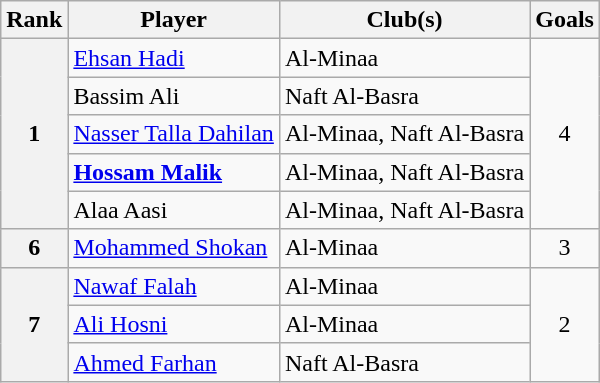<table class="wikitable" style="text-align:center">
<tr>
<th>Rank</th>
<th>Player</th>
<th>Club(s)</th>
<th>Goals</th>
</tr>
<tr>
<th rowspan="5">1</th>
<td align="left"> <a href='#'>Ehsan Hadi</a></td>
<td align="left">Al-Minaa</td>
<td rowspan="5">4</td>
</tr>
<tr>
<td align="left"> Bassim Ali</td>
<td align="left">Naft Al-Basra</td>
</tr>
<tr>
<td align="left"> <a href='#'>Nasser Talla Dahilan</a></td>
<td align="left">Al-Minaa, Naft Al-Basra</td>
</tr>
<tr>
<td align="left"> <strong><a href='#'>Hossam Malik</a></strong></td>
<td align="left">Al-Minaa, Naft Al-Basra</td>
</tr>
<tr>
<td align="left"> Alaa Aasi</td>
<td align="left">Al-Minaa, Naft Al-Basra</td>
</tr>
<tr>
<th>6</th>
<td align="left"> <a href='#'>Mohammed Shokan</a></td>
<td align="left">Al-Minaa</td>
<td>3</td>
</tr>
<tr>
<th rowspan="3">7</th>
<td align="left"> <a href='#'>Nawaf Falah</a></td>
<td align="left">Al-Minaa</td>
<td rowspan="3">2</td>
</tr>
<tr>
<td align="left"> <a href='#'>Ali Hosni</a></td>
<td align="left">Al-Minaa</td>
</tr>
<tr>
<td align="left"> <a href='#'>Ahmed Farhan</a></td>
<td align="left">Naft Al-Basra</td>
</tr>
</table>
